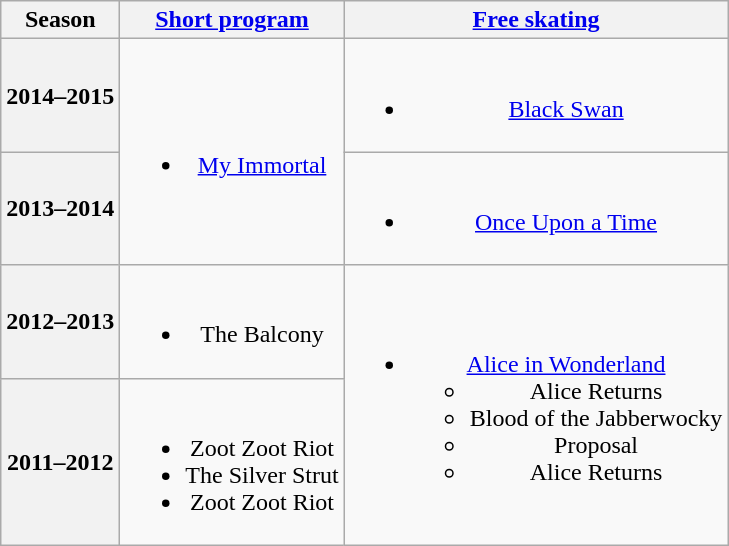<table class="wikitable" style="text-align:center">
<tr>
<th>Season</th>
<th><a href='#'>Short program</a></th>
<th><a href='#'>Free skating</a></th>
</tr>
<tr>
<th>2014–2015 <br></th>
<td rowspan=2><br><ul><li><a href='#'>My Immortal</a> <br></li></ul></td>
<td><br><ul><li><a href='#'>Black Swan</a> <br></li></ul></td>
</tr>
<tr>
<th>2013–2014 <br></th>
<td><br><ul><li><a href='#'>Once Upon a Time</a> <br></li></ul></td>
</tr>
<tr>
<th>2012–2013 <br></th>
<td><br><ul><li>The Balcony <br></li></ul></td>
<td rowspan=2><br><ul><li><a href='#'>Alice in Wonderland</a> <br><ul><li>Alice Returns</li><li>Blood of the Jabberwocky</li><li>Proposal</li><li>Alice Returns</li></ul></li></ul></td>
</tr>
<tr>
<th>2011–2012 <br></th>
<td><br><ul><li>Zoot Zoot Riot <br></li><li>The Silver Strut <br></li><li>Zoot Zoot Riot <br></li></ul></td>
</tr>
</table>
